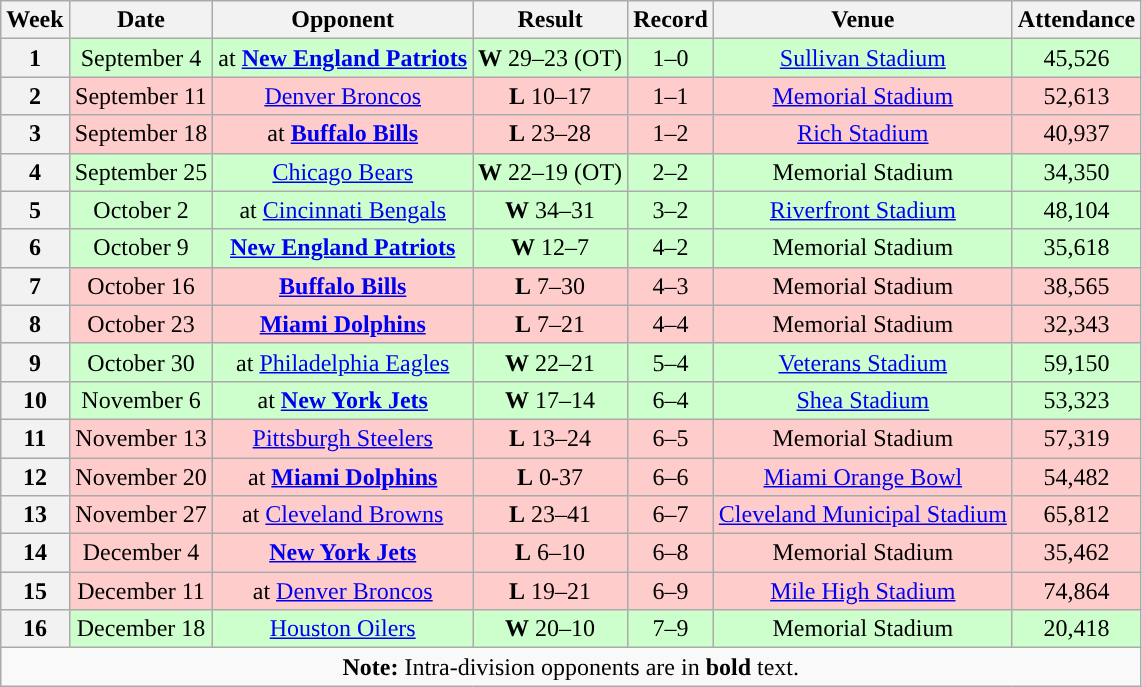<table class="wikitable" style="text-align:center">
<tr>
<th>Week</th>
<th>Date</th>
<th>Opponent</th>
<th>Result</th>
<th>Record</th>
<th>Venue</th>
<th>Attendance</th>
</tr>
<tr style="background:#cfc">
<th>1</th>
<td>September 4</td>
<td>at <strong><a href='#'>New England Patriots</a></strong></td>
<td><strong>W</strong> 29–23 (OT)</td>
<td>1–0</td>
<td><a href='#'>Sullivan Stadium</a></td>
<td>45,526</td>
</tr>
<tr style="background:#fcc">
<th>2</th>
<td>September 11</td>
<td><a href='#'>Denver Broncos</a></td>
<td><strong>L</strong> 10–17</td>
<td>1–1</td>
<td><a href='#'>Memorial Stadium</a></td>
<td>52,613</td>
</tr>
<tr style="background:#fcc">
<th>3</th>
<td>September 18</td>
<td>at <strong><a href='#'>Buffalo Bills</a></strong></td>
<td><strong>L</strong> 23–28</td>
<td>1–2</td>
<td><a href='#'>Rich Stadium</a></td>
<td>40,937</td>
</tr>
<tr style="background:#cfc">
<th>4</th>
<td>September 25</td>
<td><a href='#'>Chicago Bears</a></td>
<td><strong>W</strong> 22–19 (OT)</td>
<td>2–2</td>
<td>Memorial Stadium</td>
<td>34,350</td>
</tr>
<tr style="background:#cfc">
<th>5</th>
<td>October 2</td>
<td>at <a href='#'>Cincinnati Bengals</a></td>
<td><strong>W</strong> 34–31</td>
<td>3–2</td>
<td><a href='#'>Riverfront Stadium</a></td>
<td>48,104</td>
</tr>
<tr style="background:#cfc">
<th>6</th>
<td>October 9</td>
<td><strong><a href='#'>New England Patriots</a></strong></td>
<td><strong>W</strong> 12–7</td>
<td>4–2</td>
<td>Memorial Stadium</td>
<td>35,618</td>
</tr>
<tr style="background:#fcc">
<th>7</th>
<td>October 16</td>
<td><strong><a href='#'>Buffalo Bills</a></strong></td>
<td><strong>L</strong> 7–30</td>
<td>4–3</td>
<td>Memorial Stadium</td>
<td>38,565</td>
</tr>
<tr style="background:#fcc">
<th>8</th>
<td>October 23</td>
<td><strong><a href='#'>Miami Dolphins</a></strong></td>
<td><strong>L</strong> 7–21</td>
<td>4–4</td>
<td>Memorial Stadium</td>
<td>32,343</td>
</tr>
<tr style="background:#cfc">
<th>9</th>
<td>October 30</td>
<td>at <a href='#'>Philadelphia Eagles</a></td>
<td><strong>W</strong> 22–21</td>
<td>5–4</td>
<td><a href='#'>Veterans Stadium</a></td>
<td>59,150</td>
</tr>
<tr style="background:#cfc">
<th>10</th>
<td>November 6</td>
<td>at <strong><a href='#'>New York Jets</a></strong></td>
<td><strong>W</strong> 17–14</td>
<td>6–4</td>
<td><a href='#'>Shea Stadium</a></td>
<td>53,323</td>
</tr>
<tr style="background:#fcc">
<th>11</th>
<td>November 13</td>
<td><a href='#'>Pittsburgh Steelers</a></td>
<td><strong>L</strong> 13–24</td>
<td>6–5</td>
<td>Memorial Stadium</td>
<td>57,319</td>
</tr>
<tr style="background:#fcc">
<th>12</th>
<td>November 20</td>
<td>at <strong><a href='#'>Miami Dolphins</a></strong></td>
<td><strong>L</strong> 0-37</td>
<td>6–6</td>
<td><a href='#'>Miami Orange Bowl</a></td>
<td>54,482</td>
</tr>
<tr style="background:#fcc">
<th>13</th>
<td>November 27</td>
<td>at <a href='#'>Cleveland Browns</a></td>
<td><strong>L</strong> 23–41</td>
<td>6–7</td>
<td><a href='#'>Cleveland Municipal Stadium</a></td>
<td>65,812</td>
</tr>
<tr style="background:#fcc">
<th>14</th>
<td>December 4</td>
<td><strong><a href='#'>New York Jets</a></strong></td>
<td><strong>L</strong> 6–10</td>
<td>6–8</td>
<td>Memorial Stadium</td>
<td>35,462</td>
</tr>
<tr style="background:#fcc">
<th>15</th>
<td>December 11</td>
<td>at <a href='#'>Denver Broncos</a></td>
<td><strong>L</strong> 19–21</td>
<td>6–9</td>
<td><a href='#'>Mile High Stadium</a></td>
<td>74,864</td>
</tr>
<tr style="background:#cfc">
<th>16</th>
<td>December 18</td>
<td><a href='#'>Houston Oilers</a></td>
<td><strong>W</strong> 20–10</td>
<td>7–9</td>
<td>Memorial Stadium</td>
<td>20,418</td>
</tr>
<tr>
<td colspan="8"><strong>Note:</strong> Intra-division opponents are in <strong>bold</strong> text.</td>
</tr>
</table>
